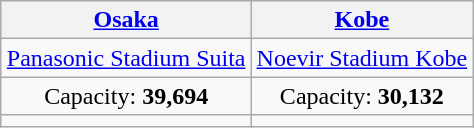<table class="wikitable" style="margin:auto;text-align:center">
<tr>
<th><a href='#'>Osaka</a></th>
<th><a href='#'>Kobe</a></th>
</tr>
<tr>
<td><a href='#'>Panasonic Stadium Suita</a></td>
<td><a href='#'>Noevir Stadium Kobe</a></td>
</tr>
<tr>
<td>Capacity: <strong>39,694</strong></td>
<td>Capacity: <strong>30,132</strong></td>
</tr>
<tr>
<td></td>
<td></td>
</tr>
</table>
